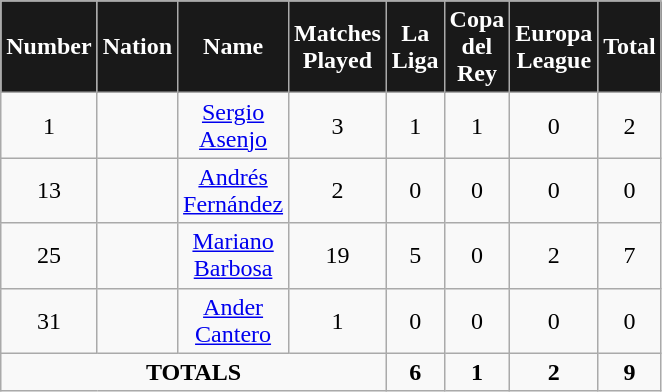<table class="wikitable" style="text-align:center;">
<tr>
<th style="background:#191919; color:white; width:0;">Number</th>
<th style="background:#191919; color:white; width:0;">Nation</th>
<th style="background:#191919; color:white; width:0;">Name</th>
<th style="background:#191919; color:white; width:0;">Matches<br>Played</th>
<th style="background:#191919; color:white; width:0;">La Liga</th>
<th style="background:#191919; color:white; width:0;">Copa del Rey</th>
<th style="background:#191919; color:white; width:0;">Europa League</th>
<th style="background:#191919; color:white; width:0;">Total</th>
</tr>
<tr>
<td>1</td>
<td></td>
<td><a href='#'>Sergio Asenjo</a></td>
<td>3</td>
<td>1</td>
<td>1</td>
<td>0</td>
<td>2</td>
</tr>
<tr>
<td>13</td>
<td></td>
<td><a href='#'>Andrés Fernández</a></td>
<td>2</td>
<td>0</td>
<td>0</td>
<td>0</td>
<td>0</td>
</tr>
<tr>
<td>25</td>
<td></td>
<td><a href='#'>Mariano Barbosa</a></td>
<td>19</td>
<td>5</td>
<td>0</td>
<td>2</td>
<td>7</td>
</tr>
<tr>
<td>31</td>
<td></td>
<td><a href='#'>Ander Cantero</a></td>
<td>1</td>
<td>0</td>
<td>0</td>
<td>0</td>
<td>0</td>
</tr>
<tr>
<td colspan=4><strong>TOTALS</strong></td>
<td><strong>6</strong></td>
<td><strong>1</strong></td>
<td><strong>2</strong></td>
<td><strong>9</strong></td>
</tr>
</table>
